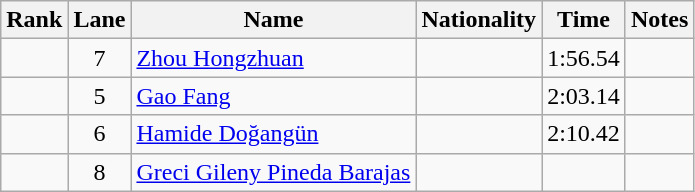<table class="wikitable sortable" style="text-align:center">
<tr>
<th>Rank</th>
<th>Lane</th>
<th>Name</th>
<th>Nationality</th>
<th>Time</th>
<th>Notes</th>
</tr>
<tr>
<td></td>
<td>7</td>
<td align=left><a href='#'>Zhou Hongzhuan</a></td>
<td align=left></td>
<td>1:56.54</td>
<td></td>
</tr>
<tr>
<td></td>
<td>5</td>
<td align=left><a href='#'>Gao Fang</a></td>
<td align=left></td>
<td>2:03.14</td>
<td></td>
</tr>
<tr>
<td></td>
<td>6</td>
<td align=left><a href='#'>Hamide Doğangün</a></td>
<td align=left></td>
<td>2:10.42</td>
<td></td>
</tr>
<tr>
<td></td>
<td>8</td>
<td align=left><a href='#'>Greci Gileny Pineda Barajas</a></td>
<td align=left></td>
<td data-sort-value=9:99.99></td>
<td></td>
</tr>
</table>
